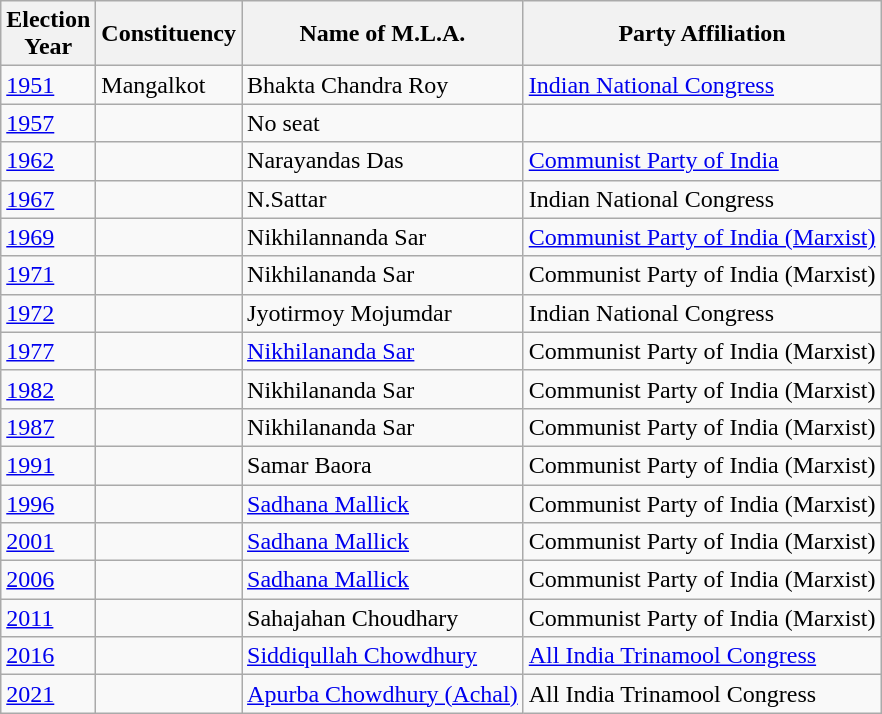<table class="wikitable sortable"ìÍĦĤĠčw>
<tr>
<th>Election<br> Year</th>
<th>Constituency</th>
<th>Name of M.L.A.</th>
<th>Party Affiliation</th>
</tr>
<tr>
<td><a href='#'>1951</a></td>
<td>Mangalkot</td>
<td>Bhakta Chandra Roy</td>
<td><a href='#'>Indian National Congress</a></td>
</tr>
<tr>
<td><a href='#'>1957</a></td>
<td></td>
<td>No seat</td>
<td></td>
</tr>
<tr>
<td><a href='#'>1962</a></td>
<td></td>
<td>Narayandas Das</td>
<td><a href='#'>Communist Party of India</a></td>
</tr>
<tr>
<td><a href='#'>1967</a></td>
<td></td>
<td>N.Sattar</td>
<td>Indian National Congress</td>
</tr>
<tr>
<td><a href='#'>1969</a></td>
<td></td>
<td>Nikhilannanda Sar</td>
<td><a href='#'>Communist Party of India (Marxist)</a></td>
</tr>
<tr>
<td><a href='#'>1971</a></td>
<td></td>
<td>Nikhilananda Sar</td>
<td>Communist Party of India (Marxist)</td>
</tr>
<tr>
<td><a href='#'>1972</a></td>
<td></td>
<td>Jyotirmoy Mojumdar</td>
<td>Indian National Congress</td>
</tr>
<tr>
<td><a href='#'>1977</a></td>
<td></td>
<td><a href='#'>Nikhilananda Sar</a></td>
<td>Communist Party of India (Marxist)</td>
</tr>
<tr>
<td><a href='#'>1982</a></td>
<td></td>
<td>Nikhilananda Sar</td>
<td>Communist Party of India (Marxist)</td>
</tr>
<tr>
<td><a href='#'>1987</a></td>
<td></td>
<td>Nikhilananda Sar</td>
<td>Communist Party of India (Marxist)</td>
</tr>
<tr>
<td><a href='#'>1991</a></td>
<td></td>
<td>Samar Baora</td>
<td>Communist Party of India (Marxist)</td>
</tr>
<tr>
<td><a href='#'>1996</a></td>
<td></td>
<td><a href='#'>Sadhana Mallick</a></td>
<td>Communist Party of India (Marxist)</td>
</tr>
<tr>
<td><a href='#'>2001</a></td>
<td></td>
<td><a href='#'>Sadhana Mallick</a></td>
<td>Communist Party of India (Marxist)</td>
</tr>
<tr>
<td><a href='#'>2006</a></td>
<td></td>
<td><a href='#'>Sadhana Mallick</a></td>
<td>Communist Party of India (Marxist)</td>
</tr>
<tr>
<td><a href='#'>2011</a></td>
<td></td>
<td>Sahajahan Choudhary</td>
<td>Communist Party of India (Marxist)</td>
</tr>
<tr>
<td><a href='#'>2016</a></td>
<td></td>
<td><a href='#'>Siddiqullah Chowdhury</a></td>
<td><a href='#'>All India Trinamool Congress</a></td>
</tr>
<tr>
<td><a href='#'>2021</a></td>
<td></td>
<td><a href='#'>Apurba Chowdhury (Achal)</a></td>
<td>All India Trinamool Congress</td>
</tr>
</table>
